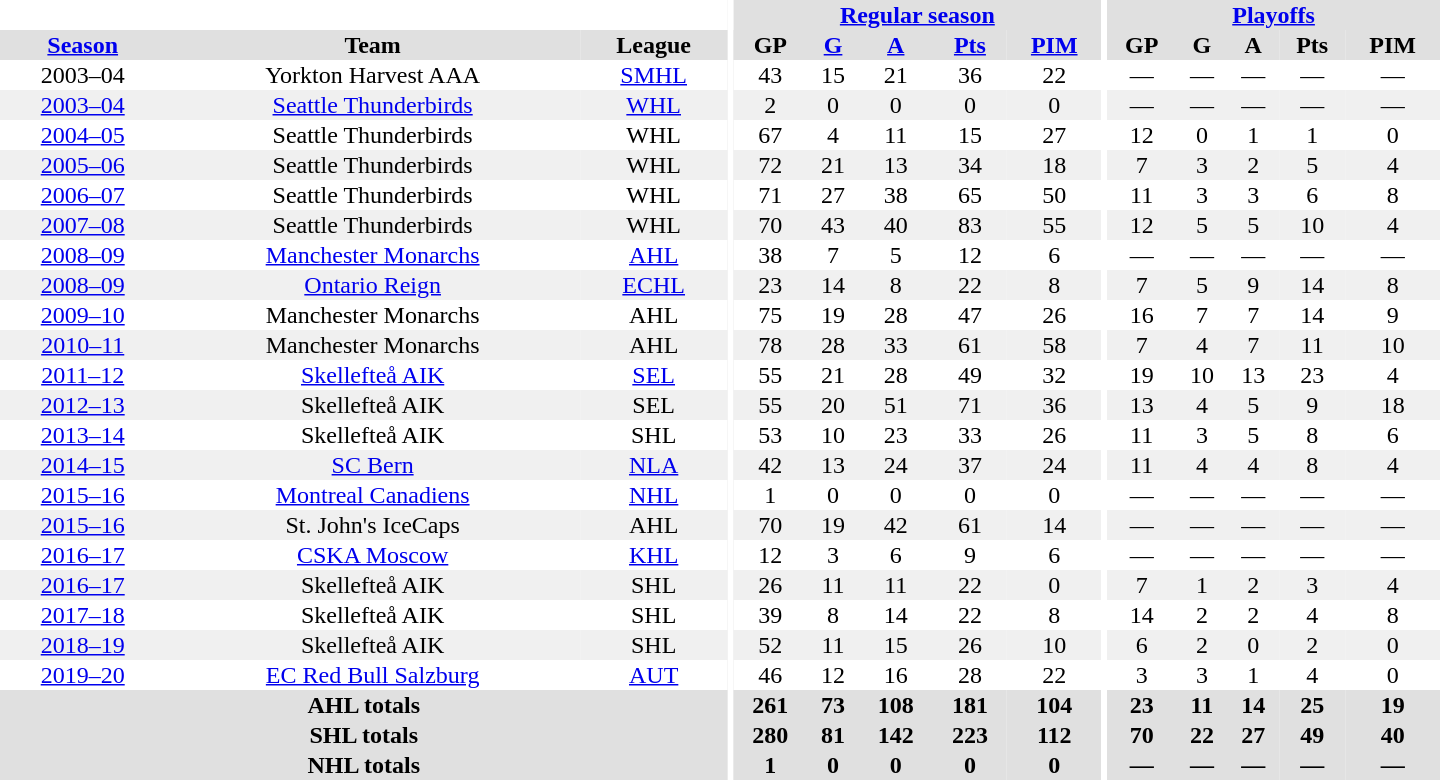<table border="0" cellpadding="1" cellspacing="0" style="text-align:center; width:60em">
<tr bgcolor="#e0e0e0">
<th colspan="3"  bgcolor="#ffffff"></th>
<th rowspan="100" bgcolor="#ffffff"></th>
<th colspan="5"><a href='#'>Regular season</a></th>
<th rowspan="100" bgcolor="#ffffff"></th>
<th colspan="5"><a href='#'>Playoffs</a></th>
</tr>
<tr bgcolor="#e0e0e0">
<th><a href='#'>Season</a></th>
<th>Team</th>
<th>League</th>
<th>GP</th>
<th><a href='#'>G</a></th>
<th><a href='#'>A</a></th>
<th><a href='#'>Pts</a></th>
<th><a href='#'>PIM</a></th>
<th>GP</th>
<th>G</th>
<th>A</th>
<th>Pts</th>
<th>PIM</th>
</tr>
<tr>
<td>2003–04</td>
<td>Yorkton Harvest AAA</td>
<td><a href='#'>SMHL</a></td>
<td>43</td>
<td>15</td>
<td>21</td>
<td>36</td>
<td>22</td>
<td>—</td>
<td>—</td>
<td>—</td>
<td>—</td>
<td>—</td>
</tr>
<tr bgcolor="#f0f0f0">
<td><a href='#'>2003–04</a></td>
<td><a href='#'>Seattle Thunderbirds</a></td>
<td><a href='#'>WHL</a></td>
<td>2</td>
<td>0</td>
<td>0</td>
<td>0</td>
<td>0</td>
<td>—</td>
<td>—</td>
<td>—</td>
<td>—</td>
<td>—</td>
</tr>
<tr>
<td><a href='#'>2004–05</a></td>
<td>Seattle Thunderbirds</td>
<td>WHL</td>
<td>67</td>
<td>4</td>
<td>11</td>
<td>15</td>
<td>27</td>
<td>12</td>
<td>0</td>
<td>1</td>
<td>1</td>
<td>0</td>
</tr>
<tr bgcolor="#f0f0f0">
<td><a href='#'>2005–06</a></td>
<td>Seattle Thunderbirds</td>
<td>WHL</td>
<td>72</td>
<td>21</td>
<td>13</td>
<td>34</td>
<td>18</td>
<td>7</td>
<td>3</td>
<td>2</td>
<td>5</td>
<td>4</td>
</tr>
<tr>
<td><a href='#'>2006–07</a></td>
<td>Seattle Thunderbirds</td>
<td>WHL</td>
<td>71</td>
<td>27</td>
<td>38</td>
<td>65</td>
<td>50</td>
<td>11</td>
<td>3</td>
<td>3</td>
<td>6</td>
<td>8</td>
</tr>
<tr bgcolor="#f0f0f0">
<td><a href='#'>2007–08</a></td>
<td>Seattle Thunderbirds</td>
<td>WHL</td>
<td>70</td>
<td>43</td>
<td>40</td>
<td>83</td>
<td>55</td>
<td>12</td>
<td>5</td>
<td>5</td>
<td>10</td>
<td>4</td>
</tr>
<tr>
<td><a href='#'>2008–09</a></td>
<td><a href='#'>Manchester Monarchs</a></td>
<td><a href='#'>AHL</a></td>
<td>38</td>
<td>7</td>
<td>5</td>
<td>12</td>
<td>6</td>
<td>—</td>
<td>—</td>
<td>—</td>
<td>—</td>
<td>—</td>
</tr>
<tr bgcolor="#f0f0f0">
<td><a href='#'>2008–09</a></td>
<td><a href='#'>Ontario Reign</a></td>
<td><a href='#'>ECHL</a></td>
<td>23</td>
<td>14</td>
<td>8</td>
<td>22</td>
<td>8</td>
<td>7</td>
<td>5</td>
<td>9</td>
<td>14</td>
<td>8</td>
</tr>
<tr>
<td><a href='#'>2009–10</a></td>
<td>Manchester Monarchs</td>
<td>AHL</td>
<td>75</td>
<td>19</td>
<td>28</td>
<td>47</td>
<td>26</td>
<td>16</td>
<td>7</td>
<td>7</td>
<td>14</td>
<td>9</td>
</tr>
<tr bgcolor="#f0f0f0">
<td><a href='#'>2010–11</a></td>
<td>Manchester Monarchs</td>
<td>AHL</td>
<td>78</td>
<td>28</td>
<td>33</td>
<td>61</td>
<td>58</td>
<td>7</td>
<td>4</td>
<td>7</td>
<td>11</td>
<td>10</td>
</tr>
<tr>
<td><a href='#'>2011–12</a></td>
<td><a href='#'>Skellefteå AIK</a></td>
<td><a href='#'>SEL</a></td>
<td>55</td>
<td>21</td>
<td>28</td>
<td>49</td>
<td>32</td>
<td>19</td>
<td>10</td>
<td>13</td>
<td>23</td>
<td>4</td>
</tr>
<tr bgcolor="#f0f0f0">
<td><a href='#'>2012–13</a></td>
<td>Skellefteå AIK</td>
<td>SEL</td>
<td>55</td>
<td>20</td>
<td>51</td>
<td>71</td>
<td>36</td>
<td>13</td>
<td>4</td>
<td>5</td>
<td>9</td>
<td>18</td>
</tr>
<tr>
<td><a href='#'>2013–14</a></td>
<td>Skellefteå AIK</td>
<td>SHL</td>
<td>53</td>
<td>10</td>
<td>23</td>
<td>33</td>
<td>26</td>
<td>11</td>
<td>3</td>
<td>5</td>
<td>8</td>
<td>6</td>
</tr>
<tr bgcolor="#f0f0f0">
<td><a href='#'>2014–15</a></td>
<td><a href='#'>SC Bern</a></td>
<td><a href='#'>NLA</a></td>
<td>42</td>
<td>13</td>
<td>24</td>
<td>37</td>
<td>24</td>
<td>11</td>
<td>4</td>
<td>4</td>
<td>8</td>
<td>4</td>
</tr>
<tr>
<td><a href='#'>2015–16</a></td>
<td><a href='#'>Montreal Canadiens</a></td>
<td><a href='#'>NHL</a></td>
<td>1</td>
<td>0</td>
<td>0</td>
<td>0</td>
<td>0</td>
<td>—</td>
<td>—</td>
<td>—</td>
<td>—</td>
<td>—</td>
</tr>
<tr bgcolor="#f0f0f0">
<td><a href='#'>2015–16</a></td>
<td>St. John's IceCaps</td>
<td>AHL</td>
<td>70</td>
<td>19</td>
<td>42</td>
<td>61</td>
<td>14</td>
<td>—</td>
<td>—</td>
<td>—</td>
<td>—</td>
<td>—</td>
</tr>
<tr>
<td><a href='#'>2016–17</a></td>
<td><a href='#'>CSKA Moscow</a></td>
<td><a href='#'>KHL</a></td>
<td>12</td>
<td>3</td>
<td>6</td>
<td>9</td>
<td>6</td>
<td>—</td>
<td>—</td>
<td>—</td>
<td>—</td>
<td>—</td>
</tr>
<tr bgcolor="#f0f0f0">
<td><a href='#'>2016–17</a></td>
<td>Skellefteå AIK</td>
<td>SHL</td>
<td>26</td>
<td>11</td>
<td>11</td>
<td>22</td>
<td>0</td>
<td>7</td>
<td>1</td>
<td>2</td>
<td>3</td>
<td>4</td>
</tr>
<tr>
<td><a href='#'>2017–18</a></td>
<td>Skellefteå AIK</td>
<td>SHL</td>
<td>39</td>
<td>8</td>
<td>14</td>
<td>22</td>
<td>8</td>
<td>14</td>
<td>2</td>
<td>2</td>
<td>4</td>
<td>8</td>
</tr>
<tr bgcolor="#f0f0f0">
<td><a href='#'>2018–19</a></td>
<td>Skellefteå AIK</td>
<td>SHL</td>
<td>52</td>
<td>11</td>
<td>15</td>
<td>26</td>
<td>10</td>
<td>6</td>
<td>2</td>
<td>0</td>
<td>2</td>
<td>0</td>
</tr>
<tr>
<td><a href='#'>2019–20</a></td>
<td><a href='#'>EC Red Bull Salzburg</a></td>
<td><a href='#'>AUT</a></td>
<td>46</td>
<td>12</td>
<td>16</td>
<td>28</td>
<td>22</td>
<td>3</td>
<td>3</td>
<td>1</td>
<td>4</td>
<td>0</td>
</tr>
<tr bgcolor="#e0e0e0">
<th colspan="3">AHL totals</th>
<th>261</th>
<th>73</th>
<th>108</th>
<th>181</th>
<th>104</th>
<th>23</th>
<th>11</th>
<th>14</th>
<th>25</th>
<th>19</th>
</tr>
<tr bgcolor="#e0e0e0">
<th colspan="3">SHL totals</th>
<th>280</th>
<th>81</th>
<th>142</th>
<th>223</th>
<th>112</th>
<th>70</th>
<th>22</th>
<th>27</th>
<th>49</th>
<th>40</th>
</tr>
<tr bgcolor="#e0e0e0">
<th colspan="3">NHL totals</th>
<th>1</th>
<th>0</th>
<th>0</th>
<th>0</th>
<th>0</th>
<th>—</th>
<th>—</th>
<th>—</th>
<th>—</th>
<th>—</th>
</tr>
</table>
